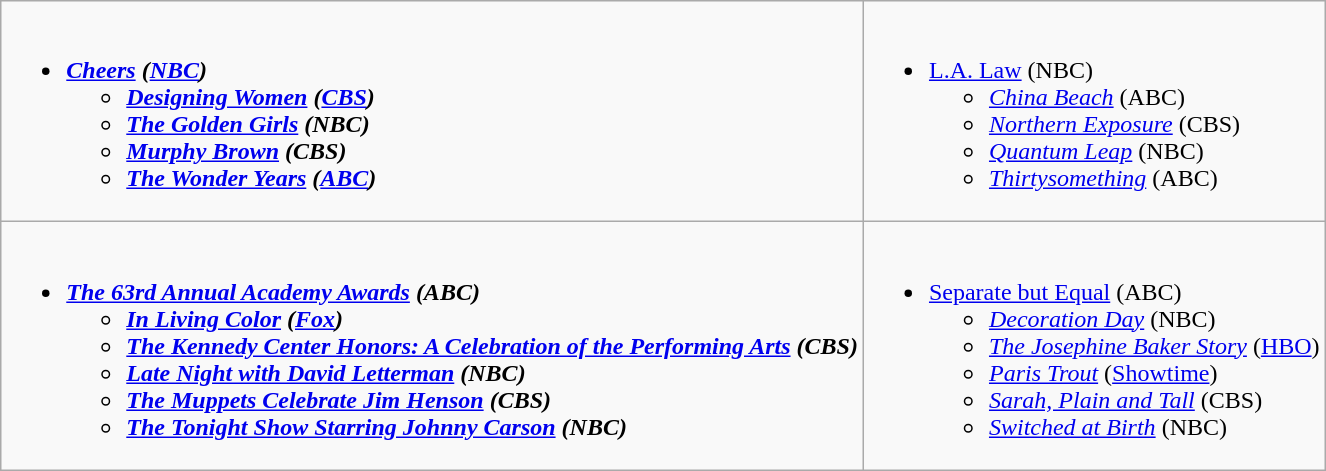<table class="wikitable">
<tr>
<td style="vertical-align:top;"><br><ul><li><strong><em><a href='#'>Cheers</a><em> (<a href='#'>NBC</a>)<strong><ul><li></em><a href='#'>Designing Women</a><em> (<a href='#'>CBS</a>)</li><li></em><a href='#'>The Golden Girls</a><em> (NBC)</li><li></em><a href='#'>Murphy Brown</a><em> (CBS)</li><li></em><a href='#'>The Wonder Years</a><em> (<a href='#'>ABC</a>)</li></ul></li></ul></td>
<td style="vertical-align:top;"><br><ul><li></em></strong><a href='#'>L.A. Law</a></em> (NBC)</strong><ul><li><em><a href='#'>China Beach</a></em> (ABC)</li><li><em><a href='#'>Northern Exposure</a></em> (CBS)</li><li><em><a href='#'>Quantum Leap</a></em> (NBC)</li><li><em><a href='#'>Thirtysomething</a></em> (ABC)</li></ul></li></ul></td>
</tr>
<tr>
<td style="vertical-align:top;"><br><ul><li><strong><em><a href='#'>The 63rd Annual Academy Awards</a><em> (ABC)<strong><ul><li></em><a href='#'>In Living Color</a><em> (<a href='#'>Fox</a>)</li><li></em><a href='#'>The Kennedy Center Honors: A Celebration of the Performing Arts</a><em> (CBS)</li><li></em><a href='#'>Late Night with David Letterman</a><em> (NBC)</li><li></em><a href='#'>The Muppets Celebrate Jim Henson</a><em> (CBS)</li><li></em><a href='#'>The Tonight Show Starring Johnny Carson</a><em> (NBC)</li></ul></li></ul></td>
<td style="vertical-align:top;"><br><ul><li></em></strong><a href='#'>Separate but Equal</a></em> (ABC)</strong><ul><li><em><a href='#'>Decoration Day</a></em> (NBC)</li><li><em><a href='#'>The Josephine Baker Story</a></em> (<a href='#'>HBO</a>)</li><li><em><a href='#'>Paris Trout</a></em> (<a href='#'>Showtime</a>)</li><li><em><a href='#'>Sarah, Plain and Tall</a></em> (CBS)</li><li><em><a href='#'>Switched at Birth</a></em> (NBC)</li></ul></li></ul></td>
</tr>
</table>
